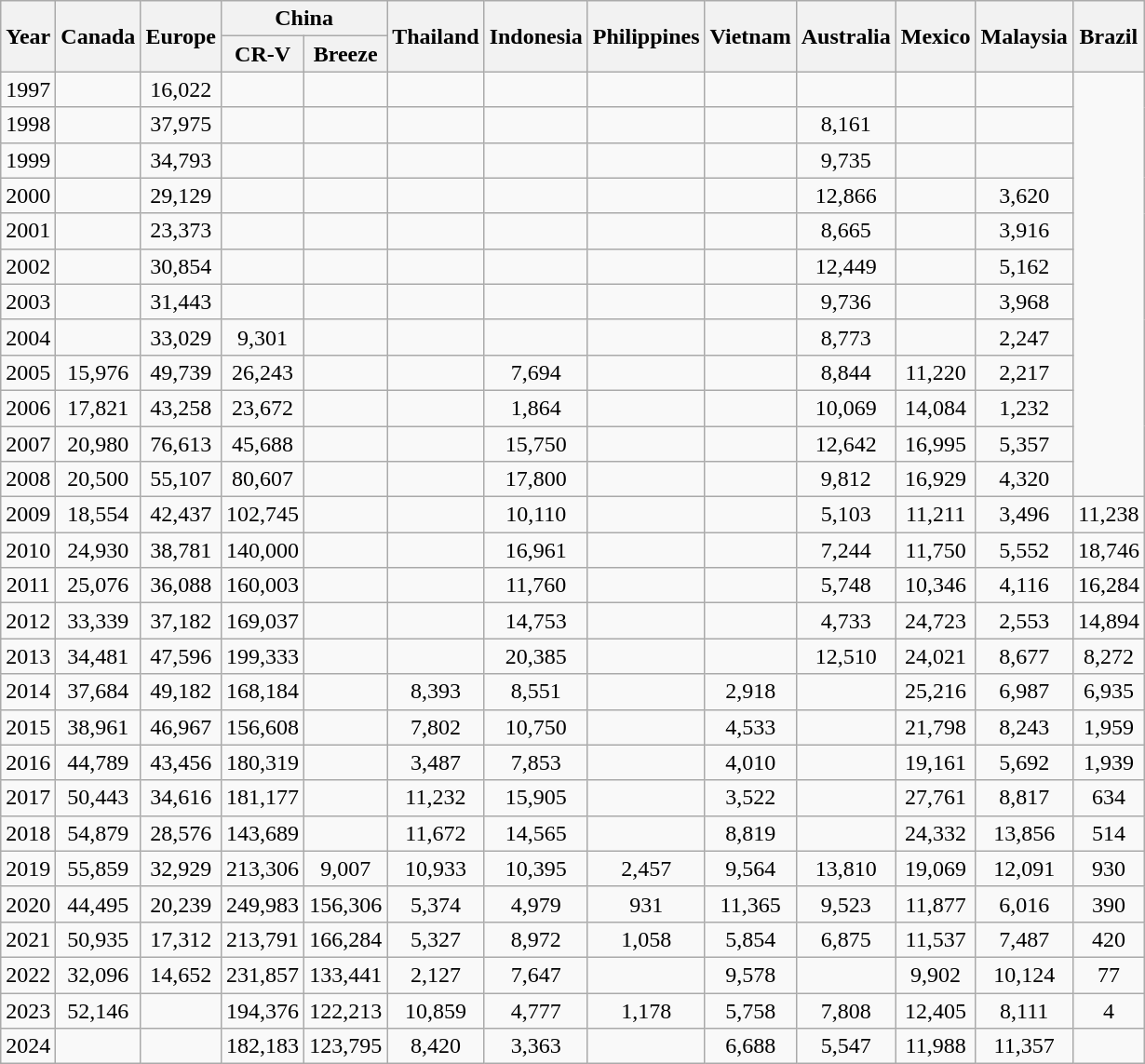<table class="wikitable" style="font-size: 100%; text-align: center">
<tr>
<th rowspan="2">Year</th>
<th rowspan="2">Canada</th>
<th rowspan="2">Europe</th>
<th colspan="2">China</th>
<th rowspan="2">Thailand</th>
<th rowspan="2">Indonesia</th>
<th rowspan="2">Philippines</th>
<th rowspan="2">Vietnam</th>
<th rowspan="2">Australia</th>
<th rowspan="2">Mexico</th>
<th rowspan="2">Malaysia</th>
<th rowspan="2">Brazil</th>
</tr>
<tr>
<th>CR-V</th>
<th>Breeze</th>
</tr>
<tr>
<td>1997</td>
<td></td>
<td>16,022</td>
<td></td>
<td></td>
<td></td>
<td></td>
<td></td>
<td></td>
<td></td>
<td></td>
<td></td>
<td rowspan="12"></td>
</tr>
<tr>
<td>1998</td>
<td></td>
<td>37,975</td>
<td></td>
<td></td>
<td></td>
<td></td>
<td></td>
<td></td>
<td>8,161</td>
<td></td>
<td></td>
</tr>
<tr>
<td>1999</td>
<td></td>
<td>34,793</td>
<td></td>
<td></td>
<td></td>
<td></td>
<td></td>
<td></td>
<td>9,735</td>
<td></td>
<td></td>
</tr>
<tr>
<td>2000</td>
<td></td>
<td>29,129</td>
<td></td>
<td></td>
<td></td>
<td></td>
<td></td>
<td></td>
<td>12,866</td>
<td></td>
<td>3,620</td>
</tr>
<tr>
<td>2001</td>
<td></td>
<td>23,373</td>
<td></td>
<td></td>
<td></td>
<td></td>
<td></td>
<td></td>
<td>8,665</td>
<td></td>
<td>3,916</td>
</tr>
<tr>
<td>2002</td>
<td></td>
<td>30,854</td>
<td></td>
<td></td>
<td></td>
<td></td>
<td></td>
<td></td>
<td>12,449</td>
<td></td>
<td>5,162</td>
</tr>
<tr>
<td>2003</td>
<td></td>
<td>31,443</td>
<td></td>
<td></td>
<td></td>
<td></td>
<td></td>
<td></td>
<td>9,736</td>
<td></td>
<td>3,968</td>
</tr>
<tr>
<td>2004</td>
<td></td>
<td>33,029</td>
<td>9,301</td>
<td></td>
<td></td>
<td></td>
<td></td>
<td></td>
<td>8,773</td>
<td></td>
<td>2,247</td>
</tr>
<tr>
<td>2005</td>
<td>15,976</td>
<td>49,739</td>
<td>26,243</td>
<td></td>
<td></td>
<td>7,694</td>
<td></td>
<td></td>
<td>8,844</td>
<td>11,220</td>
<td>2,217</td>
</tr>
<tr>
<td>2006</td>
<td>17,821</td>
<td>43,258</td>
<td>23,672</td>
<td></td>
<td></td>
<td>1,864</td>
<td></td>
<td></td>
<td>10,069</td>
<td>14,084</td>
<td>1,232</td>
</tr>
<tr>
<td>2007</td>
<td>20,980</td>
<td>76,613</td>
<td>45,688</td>
<td></td>
<td></td>
<td>15,750</td>
<td></td>
<td></td>
<td>12,642</td>
<td>16,995</td>
<td>5,357</td>
</tr>
<tr>
<td>2008</td>
<td>20,500</td>
<td>55,107</td>
<td>80,607</td>
<td></td>
<td></td>
<td>17,800</td>
<td></td>
<td></td>
<td>9,812</td>
<td>16,929</td>
<td>4,320</td>
</tr>
<tr>
<td>2009</td>
<td>18,554</td>
<td>42,437</td>
<td>102,745</td>
<td></td>
<td></td>
<td>10,110</td>
<td></td>
<td></td>
<td>5,103</td>
<td>11,211</td>
<td>3,496</td>
<td>11,238</td>
</tr>
<tr>
<td>2010</td>
<td>24,930</td>
<td>38,781</td>
<td>140,000</td>
<td></td>
<td></td>
<td>16,961</td>
<td></td>
<td></td>
<td>7,244</td>
<td>11,750</td>
<td>5,552</td>
<td>18,746</td>
</tr>
<tr>
<td>2011</td>
<td>25,076</td>
<td>36,088</td>
<td>160,003</td>
<td></td>
<td></td>
<td>11,760</td>
<td></td>
<td></td>
<td>5,748</td>
<td>10,346</td>
<td>4,116</td>
<td>16,284</td>
</tr>
<tr>
<td>2012</td>
<td>33,339</td>
<td>37,182</td>
<td>169,037</td>
<td></td>
<td></td>
<td>14,753</td>
<td></td>
<td></td>
<td>4,733</td>
<td>24,723</td>
<td>2,553</td>
<td>14,894</td>
</tr>
<tr>
<td>2013</td>
<td>34,481</td>
<td>47,596</td>
<td>199,333</td>
<td></td>
<td></td>
<td>20,385</td>
<td></td>
<td></td>
<td>12,510</td>
<td>24,021</td>
<td>8,677</td>
<td>8,272</td>
</tr>
<tr>
<td>2014</td>
<td>37,684</td>
<td>49,182</td>
<td>168,184</td>
<td></td>
<td>8,393</td>
<td>8,551</td>
<td></td>
<td>2,918</td>
<td></td>
<td>25,216</td>
<td>6,987</td>
<td>6,935</td>
</tr>
<tr>
<td>2015</td>
<td>38,961</td>
<td>46,967</td>
<td>156,608</td>
<td></td>
<td>7,802</td>
<td>10,750</td>
<td></td>
<td>4,533</td>
<td></td>
<td>21,798</td>
<td>8,243</td>
<td>1,959</td>
</tr>
<tr>
<td>2016</td>
<td>44,789</td>
<td>43,456</td>
<td>180,319</td>
<td></td>
<td>3,487</td>
<td>7,853</td>
<td></td>
<td>4,010</td>
<td></td>
<td>19,161</td>
<td>5,692</td>
<td>1,939</td>
</tr>
<tr>
<td>2017</td>
<td>50,443</td>
<td>34,616</td>
<td>181,177</td>
<td></td>
<td>11,232</td>
<td>15,905</td>
<td></td>
<td>3,522</td>
<td></td>
<td>27,761</td>
<td>8,817</td>
<td>634</td>
</tr>
<tr>
<td>2018</td>
<td>54,879</td>
<td>28,576</td>
<td>143,689</td>
<td></td>
<td>11,672</td>
<td>14,565</td>
<td></td>
<td>8,819</td>
<td></td>
<td>24,332</td>
<td>13,856</td>
<td>514</td>
</tr>
<tr>
<td>2019</td>
<td>55,859</td>
<td>32,929</td>
<td>213,306</td>
<td>9,007</td>
<td>10,933</td>
<td>10,395</td>
<td>2,457</td>
<td>9,564</td>
<td>13,810</td>
<td>19,069</td>
<td>12,091</td>
<td>930</td>
</tr>
<tr>
<td>2020</td>
<td>44,495</td>
<td>20,239</td>
<td>249,983</td>
<td>156,306</td>
<td>5,374</td>
<td>4,979</td>
<td>931</td>
<td>11,365</td>
<td>9,523</td>
<td>11,877</td>
<td>6,016</td>
<td>390</td>
</tr>
<tr>
<td>2021</td>
<td>50,935</td>
<td>17,312</td>
<td>213,791</td>
<td>166,284</td>
<td>5,327</td>
<td>8,972</td>
<td>1,058</td>
<td>5,854</td>
<td>6,875</td>
<td>11,537</td>
<td>7,487</td>
<td>420</td>
</tr>
<tr>
<td>2022</td>
<td>32,096</td>
<td>14,652</td>
<td>231,857</td>
<td>133,441</td>
<td>2,127</td>
<td>7,647</td>
<td></td>
<td>9,578</td>
<td></td>
<td>9,902</td>
<td>10,124</td>
<td>77</td>
</tr>
<tr>
<td>2023</td>
<td>52,146</td>
<td></td>
<td>194,376</td>
<td>122,213</td>
<td>10,859</td>
<td>4,777</td>
<td>1,178</td>
<td>5,758</td>
<td>7,808</td>
<td>12,405</td>
<td>8,111</td>
<td>4</td>
</tr>
<tr>
<td>2024</td>
<td></td>
<td></td>
<td>182,183</td>
<td>123,795</td>
<td>8,420</td>
<td>3,363</td>
<td></td>
<td>6,688</td>
<td>5,547</td>
<td>11,988</td>
<td>11,357</td>
<td></td>
</tr>
</table>
